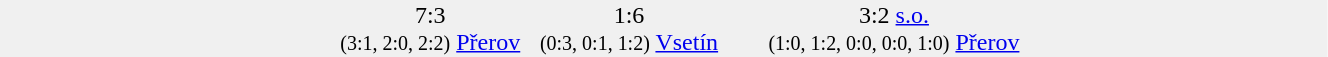<table style="width: 70%; background: #F0F0F0;" cellspacing="0">
<tr valign="top">
<td width="25%" align="right"></td>
<td width="15%" align="center">7:3<br><small>(3:1, 2:0, 2:2)</small> <a href='#'>Přerov</a></td>
<td width="15%" align="center">1:6<br><small>(0:3, 0:1, 1:2)</small> <a href='#'>Vsetín</a></td>
<td width="25%" align="center">3:2 <a href='#'>s.o.</a><br><small>(1:0, 1:2, 0:0, 0:0, 1:0)</small> <a href='#'>Přerov</a></td>
<td width="25%" align="left"></td>
<td></td>
</tr>
</table>
